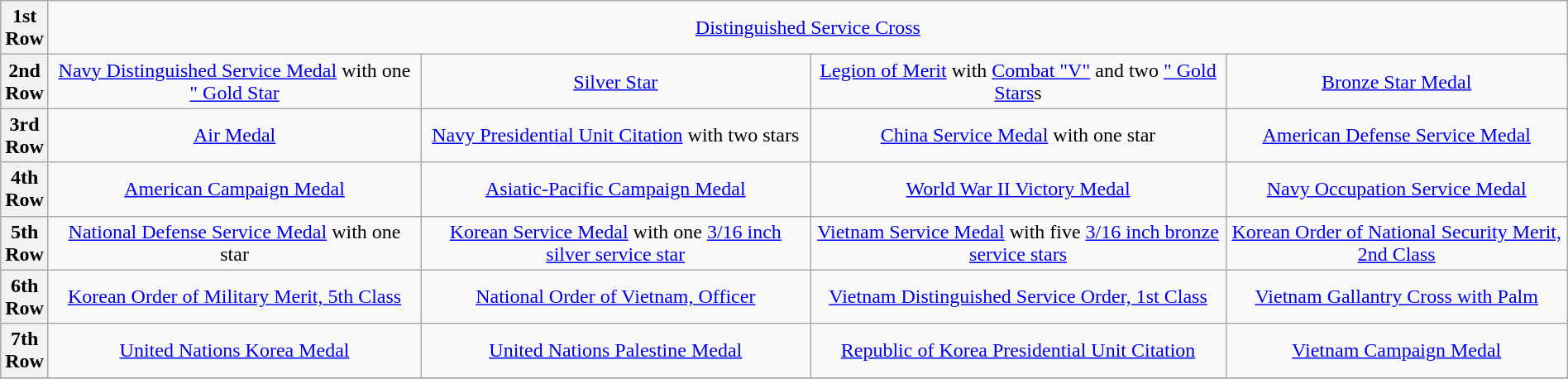<table class="wikitable" style="margin:1em auto; text-align:center;">
<tr>
<th>1st<br> Row</th>
<td colspan="14"><a href='#'>Distinguished Service Cross</a></td>
</tr>
<tr>
<th>2nd<br> Row</th>
<td colspan="4"><a href='#'>Navy Distinguished Service Medal</a> with one <a href='#'>" Gold Star</a></td>
<td colspan="4"><a href='#'>Silver Star</a></td>
<td colspan="4"><a href='#'>Legion of Merit</a> with <a href='#'>Combat "V"</a> and two <a href='#'>" Gold Stars</a>s</td>
<td colspan="4"><a href='#'>Bronze Star Medal</a></td>
</tr>
<tr>
<th>3rd<br> Row</th>
<td colspan="4"><a href='#'>Air Medal</a></td>
<td colspan="4"><a href='#'>Navy Presidential Unit Citation</a> with two stars</td>
<td colspan="4"><a href='#'>China Service Medal</a> with one star</td>
<td colspan="4"><a href='#'>American Defense Service Medal</a></td>
</tr>
<tr>
<th>4th<br> Row</th>
<td colspan="4"><a href='#'>American Campaign Medal</a></td>
<td colspan="4"><a href='#'>Asiatic-Pacific Campaign Medal</a></td>
<td colspan="4"><a href='#'>World War II Victory Medal</a></td>
<td colspan="4"><a href='#'>Navy Occupation Service Medal</a></td>
</tr>
<tr>
<th>5th<br> Row</th>
<td colspan="4"><a href='#'>National Defense Service Medal</a> with one star</td>
<td colspan="4"><a href='#'>Korean Service Medal</a> with one <a href='#'>3/16 inch silver service star</a></td>
<td colspan="4"><a href='#'>Vietnam Service Medal</a> with five <a href='#'>3/16 inch bronze service stars</a></td>
<td colspan="4"><a href='#'>Korean Order of National Security Merit, 2nd Class</a></td>
</tr>
<tr>
<th>6th<br> Row</th>
<td colspan="4"><a href='#'>Korean Order of Military Merit, 5th Class</a></td>
<td colspan="4"><a href='#'>National Order of Vietnam, Officer</a></td>
<td colspan="4"><a href='#'>Vietnam Distinguished Service Order, 1st Class</a></td>
<td colspan="4"><a href='#'>Vietnam Gallantry Cross with Palm</a></td>
</tr>
<tr>
<th>7th<br> Row</th>
<td colspan="4"><a href='#'>United Nations Korea Medal</a></td>
<td colspan="4"><a href='#'>United Nations Palestine Medal</a></td>
<td colspan="4"><a href='#'>Republic of Korea Presidential Unit Citation</a></td>
<td colspan="4"><a href='#'>Vietnam Campaign Medal</a></td>
</tr>
<tr>
</tr>
</table>
